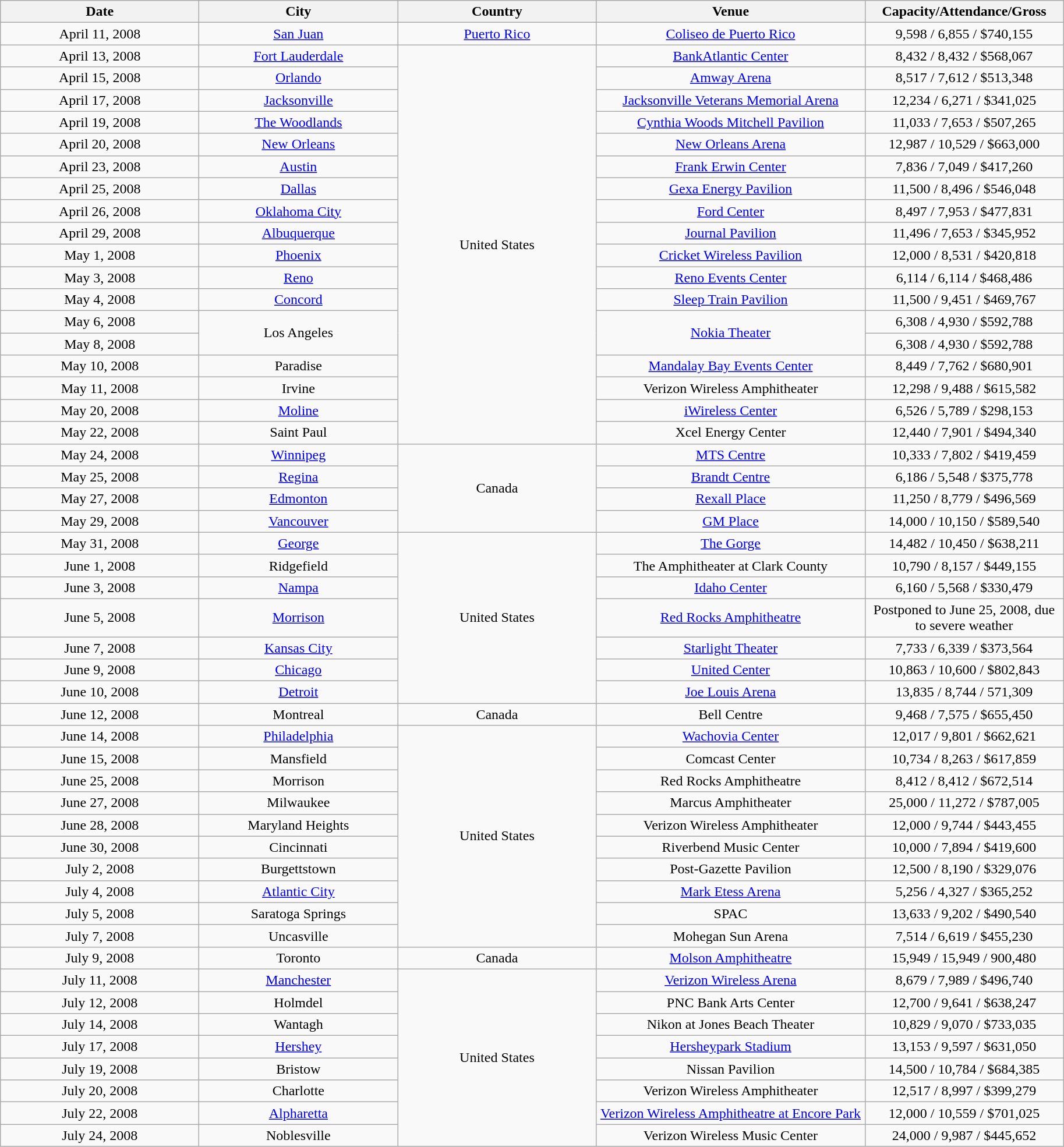<table class="wikitable" style="text-align:center;">
<tr>
<th width="220">Date</th>
<th width="220">City</th>
<th width="220">Country</th>
<th width="300">Venue</th>
<th width="220">Capacity/Attendance/Gross</th>
</tr>
<tr>
<td>April 11, 2008</td>
<td><a href='#'>San Juan</a></td>
<td><a href='#'>Puerto Rico</a></td>
<td><a href='#'>Coliseo de Puerto Rico</a></td>
<td>9,598 / 6,855 / $740,155</td>
</tr>
<tr>
<td>April 13, 2008</td>
<td><a href='#'>Fort Lauderdale</a></td>
<td rowspan="18">United States</td>
<td><a href='#'>BankAtlantic Center</a></td>
<td>8,432 / 8,432 / $568,067</td>
</tr>
<tr>
<td>April 15, 2008</td>
<td><a href='#'>Orlando</a></td>
<td><a href='#'>Amway Arena</a></td>
<td>8,517 / 7,612 / $513,348</td>
</tr>
<tr>
<td>April 17, 2008</td>
<td><a href='#'>Jacksonville</a></td>
<td><a href='#'>Jacksonville Veterans Memorial Arena</a></td>
<td>12,234 / 6,271 / $341,025</td>
</tr>
<tr>
<td>April 19, 2008</td>
<td><a href='#'>The Woodlands</a></td>
<td><a href='#'>Cynthia Woods Mitchell Pavilion</a></td>
<td>11,033 / 7,653 / $507,265</td>
</tr>
<tr>
<td>April 20, 2008</td>
<td><a href='#'>New Orleans</a></td>
<td><a href='#'>New Orleans Arena</a></td>
<td>12,987 / 10,529 / $663,000</td>
</tr>
<tr>
<td>April 23, 2008</td>
<td><a href='#'>Austin</a></td>
<td><a href='#'>Frank Erwin Center</a></td>
<td>7,836 / 7,049 / $417,260</td>
</tr>
<tr>
<td>April 25, 2008</td>
<td><a href='#'>Dallas</a></td>
<td><a href='#'>Gexa Energy Pavilion</a></td>
<td>11,500 / 8,496 / $546,048</td>
</tr>
<tr>
<td>April 26, 2008</td>
<td><a href='#'>Oklahoma City</a></td>
<td><a href='#'>Ford Center</a></td>
<td>8,497 / 7,953 / $477,831</td>
</tr>
<tr>
<td>April 29, 2008</td>
<td><a href='#'>Albuquerque</a></td>
<td><a href='#'>Journal Pavilion</a></td>
<td>11,496 / 7,653 / $345,952</td>
</tr>
<tr>
<td>May 1, 2008</td>
<td><a href='#'>Phoenix</a></td>
<td><a href='#'>Cricket Wireless Pavilion</a></td>
<td>12,000 / 8,531 / $420,818</td>
</tr>
<tr>
<td>May 3, 2008</td>
<td><a href='#'>Reno</a></td>
<td><a href='#'>Reno Events Center</a></td>
<td>6,114 / 6,114 / $468,486</td>
</tr>
<tr>
<td>May 4, 2008</td>
<td><a href='#'>Concord</a></td>
<td><a href='#'>Sleep Train Pavilion</a></td>
<td>11,500 / 9,451 / $469,767</td>
</tr>
<tr>
<td>May 6, 2008</td>
<td rowspan="2">Los Angeles</td>
<td rowspan="2"><a href='#'>Nokia Theater</a></td>
<td>6,308 / 4,930 / $592,788</td>
</tr>
<tr>
<td>May 8, 2008</td>
<td>6,308 / 4,930 / $592,788</td>
</tr>
<tr>
<td>May 10, 2008</td>
<td>Paradise</td>
<td><a href='#'>Mandalay Bay Events Center</a></td>
<td>8,449 / 7,762 / $680,901</td>
</tr>
<tr>
<td>May 11, 2008</td>
<td>Irvine</td>
<td>Verizon Wireless Amphitheater</td>
<td>12,298 / 9,488 / $615,582</td>
</tr>
<tr>
<td>May 20, 2008</td>
<td><a href='#'>Moline</a></td>
<td><a href='#'>iWireless Center</a></td>
<td>6,526 / 5,789 / $298,153</td>
</tr>
<tr>
<td>May 22, 2008</td>
<td>Saint Paul</td>
<td>Xcel Energy Center</td>
<td>12,440 / 7,901 / $494,340</td>
</tr>
<tr>
<td>May 24, 2008</td>
<td><a href='#'>Winnipeg</a></td>
<td rowspan="4">Canada</td>
<td><a href='#'>MTS Centre</a></td>
<td>10,333 / 7,802 / $419,459</td>
</tr>
<tr>
<td>May 25, 2008</td>
<td><a href='#'>Regina</a></td>
<td><a href='#'>Brandt Centre</a></td>
<td>6,186 / 5,548 / $375,778</td>
</tr>
<tr>
<td>May 27, 2008</td>
<td><a href='#'>Edmonton</a></td>
<td><a href='#'>Rexall Place</a></td>
<td>11,250 / 8,779 / $496,569</td>
</tr>
<tr>
<td>May 29, 2008</td>
<td><a href='#'>Vancouver</a></td>
<td><a href='#'>GM Place</a></td>
<td>14,000 / 10,150 / $589,540</td>
</tr>
<tr>
<td>May 31, 2008</td>
<td><a href='#'>George</a></td>
<td rowspan="7">United States</td>
<td><a href='#'>The Gorge</a></td>
<td>14,482 / 10,450 / $638,211</td>
</tr>
<tr>
<td>June 1, 2008</td>
<td>Ridgefield</td>
<td>The Amphitheater at Clark County</td>
<td>10,790 / 8,157 / $449,155</td>
</tr>
<tr>
<td>June 3, 2008</td>
<td><a href='#'>Nampa</a></td>
<td><a href='#'>Idaho Center</a></td>
<td>6,160 / 5,568 / $330,479</td>
</tr>
<tr>
<td>June 5, 2008</td>
<td><a href='#'>Morrison</a></td>
<td><a href='#'>Red Rocks Amphitheatre</a></td>
<td>Postponed to June 25, 2008, due to severe weather </td>
</tr>
<tr>
<td>June 7, 2008</td>
<td><a href='#'>Kansas City</a></td>
<td><a href='#'>Starlight Theater</a></td>
<td>7,733 / 6,339 / $373,564</td>
</tr>
<tr>
<td>June 9, 2008</td>
<td><a href='#'>Chicago</a></td>
<td><a href='#'>United Center</a></td>
<td>10,863 / 10,600 / $802,843</td>
</tr>
<tr>
<td>June 10, 2008</td>
<td><a href='#'>Detroit</a></td>
<td><a href='#'>Joe Louis Arena</a></td>
<td>13,835 / 8,744 / 571,309</td>
</tr>
<tr>
<td>June 12, 2008</td>
<td>Montreal</td>
<td>Canada</td>
<td>Bell Centre</td>
<td>9,468 / 7,575 / $655,450</td>
</tr>
<tr>
<td>June 14, 2008</td>
<td><a href='#'>Philadelphia</a></td>
<td rowspan="10">United States</td>
<td><a href='#'>Wachovia Center</a></td>
<td>12,017 / 9,801 / $662,621</td>
</tr>
<tr>
<td>June 15, 2008</td>
<td>Mansfield</td>
<td>Comcast Center</td>
<td>10,734 / 8,263 / $617,859</td>
</tr>
<tr>
<td>June 25, 2008</td>
<td>Morrison</td>
<td>Red Rocks Amphitheatre</td>
<td>8,412 / 8,412 / $672,514</td>
</tr>
<tr>
<td>June 27, 2008</td>
<td>Milwaukee</td>
<td>Marcus Amphitheater</td>
<td>25,000 / 11,272 / $787,005</td>
</tr>
<tr>
<td>June 28, 2008</td>
<td>Maryland Heights</td>
<td>Verizon Wireless Amphitheater</td>
<td>12,000 / 9,744 / $443,455</td>
</tr>
<tr>
<td>June 30, 2008</td>
<td>Cincinnati</td>
<td>Riverbend Music Center</td>
<td>10,000 / 7,894 / $419,600</td>
</tr>
<tr>
<td>July 2, 2008</td>
<td>Burgettstown</td>
<td>Post-Gazette Pavilion</td>
<td>12,500 / 8,190 / $329,076</td>
</tr>
<tr>
<td>July 4, 2008</td>
<td><a href='#'>Atlantic City</a></td>
<td><a href='#'>Mark Etess Arena</a></td>
<td>5,256 / 4,327 / $365,252</td>
</tr>
<tr>
<td>July 5, 2008</td>
<td>Saratoga Springs</td>
<td>SPAC</td>
<td>13,633 / 9,202 / $490,540</td>
</tr>
<tr>
<td>July 7, 2008</td>
<td>Uncasville</td>
<td>Mohegan Sun Arena</td>
<td>7,514 / 6,619 / $455,230</td>
</tr>
<tr>
<td>July 9, 2008</td>
<td>Toronto</td>
<td>Canada</td>
<td><a href='#'>Molson Amphitheatre</a></td>
<td>15,949 / 15,949 / 900,480</td>
</tr>
<tr>
<td>July 11, 2008</td>
<td><a href='#'>Manchester</a></td>
<td rowspan="8">United States</td>
<td><a href='#'>Verizon Wireless Arena</a></td>
<td>8,679 / 7,989 / $496,740</td>
</tr>
<tr>
<td>July 12, 2008</td>
<td>Holmdel</td>
<td>PNC Bank Arts Center</td>
<td>12,700 / 9,641 / $638,247</td>
</tr>
<tr>
<td>July 14, 2008</td>
<td>Wantagh</td>
<td>Nikon at Jones Beach Theater</td>
<td>10,829 / 9,070 / $733,035</td>
</tr>
<tr>
<td>July 17, 2008</td>
<td><a href='#'>Hershey</a></td>
<td><a href='#'>Hersheypark Stadium</a></td>
<td>13,153 / 9,597 / $631,050</td>
</tr>
<tr>
<td>July 19, 2008</td>
<td>Bristow</td>
<td>Nissan Pavilion</td>
<td>14,500 / 10,784 / $684,385</td>
</tr>
<tr>
<td>July 20, 2008</td>
<td>Charlotte</td>
<td>Verizon Wireless Amphitheater</td>
<td>12,517 / 8,997 / $399,279</td>
</tr>
<tr>
<td>July 22, 2008</td>
<td><a href='#'>Alpharetta</a></td>
<td><a href='#'>Verizon Wireless Amphitheatre at Encore Park</a></td>
<td>12,000 / 10,559 / $701,025</td>
</tr>
<tr>
<td>July 24, 2008</td>
<td>Noblesville</td>
<td>Verizon Wireless Music Center</td>
<td>24,000 / 9,987 / $445,652</td>
</tr>
</table>
